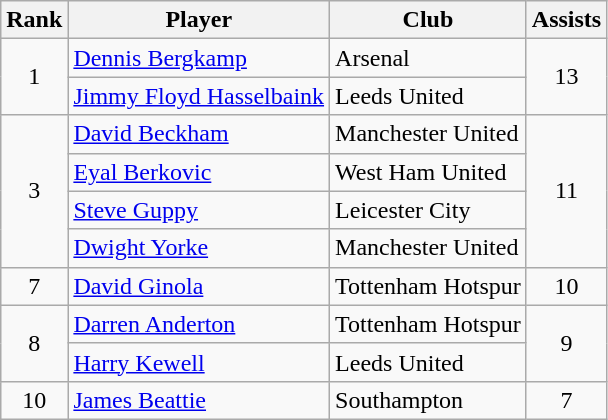<table class="wikitable" style="text-align:center">
<tr>
<th>Rank</th>
<th>Player</th>
<th>Club</th>
<th>Assists</th>
</tr>
<tr>
<td rowspan="2">1</td>
<td align="left"> <a href='#'>Dennis Bergkamp</a></td>
<td align="left">Arsenal</td>
<td rowspan="2">13</td>
</tr>
<tr>
<td align="left"> <a href='#'>Jimmy Floyd Hasselbaink</a></td>
<td align="left">Leeds United</td>
</tr>
<tr>
<td rowspan="4">3</td>
<td align="left"> <a href='#'>David Beckham</a></td>
<td align="left">Manchester United</td>
<td rowspan="4">11</td>
</tr>
<tr>
<td align="left"> <a href='#'>Eyal Berkovic</a></td>
<td align="left">West Ham United</td>
</tr>
<tr>
<td align="left"> <a href='#'>Steve Guppy</a></td>
<td align="left">Leicester City</td>
</tr>
<tr>
<td align="left"> <a href='#'>Dwight Yorke</a></td>
<td align="left">Manchester United</td>
</tr>
<tr>
<td>7</td>
<td align="left"> <a href='#'>David Ginola</a></td>
<td align="left">Tottenham Hotspur</td>
<td>10</td>
</tr>
<tr>
<td rowspan="2">8</td>
<td align="left"> <a href='#'>Darren Anderton</a></td>
<td align="left">Tottenham Hotspur</td>
<td rowspan="2">9</td>
</tr>
<tr>
<td align="left"> <a href='#'>Harry Kewell</a></td>
<td align="left">Leeds United</td>
</tr>
<tr>
<td>10</td>
<td align="left"> <a href='#'>James Beattie</a></td>
<td align="left">Southampton</td>
<td>7</td>
</tr>
</table>
